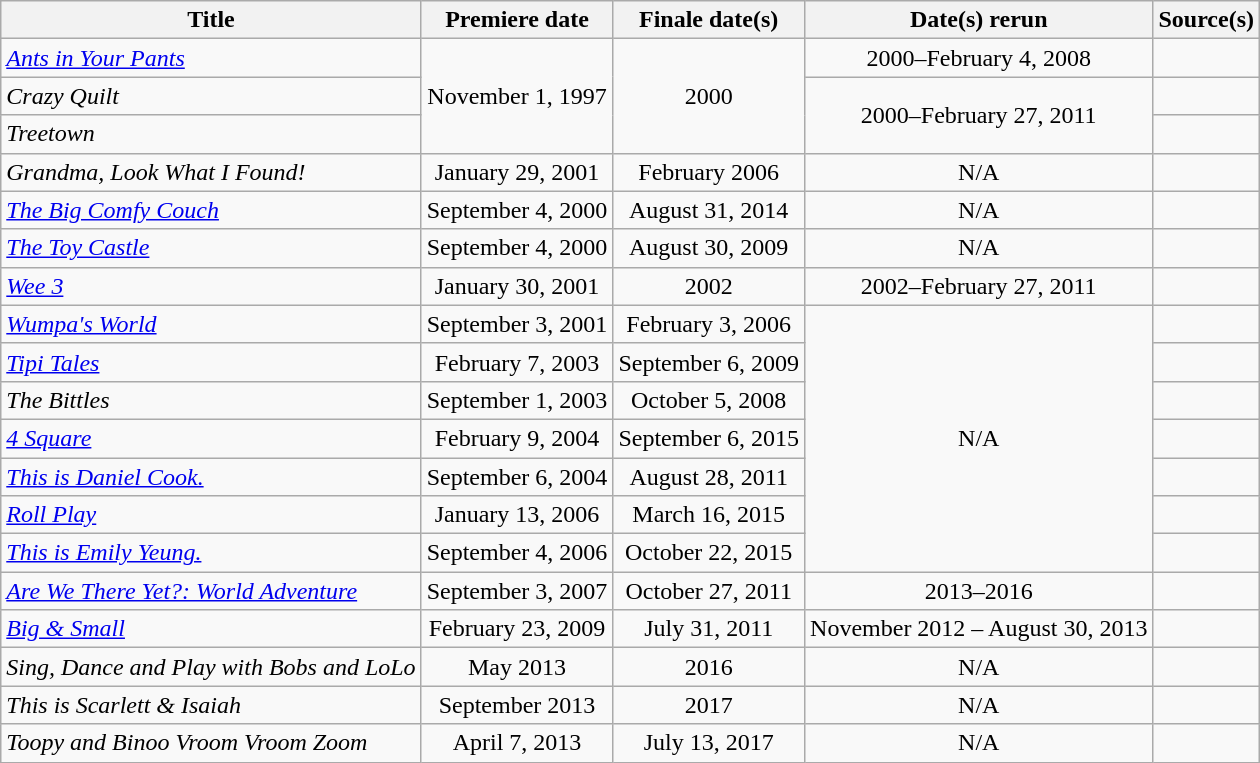<table class="wikitable plainrowheaders sortable" style="text-align:center;">
<tr>
<th scope="col">Title</th>
<th scope="col">Premiere date</th>
<th scope="col">Finale date(s)</th>
<th scope="col">Date(s) rerun</th>
<th class="unsortable">Source(s)</th>
</tr>
<tr>
<td scope="row" style="text-align:left;"><em><a href='#'>Ants in Your Pants</a></em></td>
<td rowspan="3">November 1, 1997</td>
<td rowspan="3">2000</td>
<td>2000–February 4, 2008</td>
<td></td>
</tr>
<tr>
<td scope="row" style="text-align:left;"><em>Crazy Quilt</em></td>
<td rowspan="2">2000–February 27, 2011</td>
<td></td>
</tr>
<tr>
<td scope="row" style="text-align:left;"><em>Treetown</em></td>
<td></td>
</tr>
<tr>
<td scope="row" style="text-align:left;"><em>Grandma, Look What I Found!</em></td>
<td>January 29, 2001</td>
<td>February 2006</td>
<td>N/A</td>
<td></td>
</tr>
<tr>
<td scope="row" style="text-align:left;"><em><a href='#'>The Big Comfy Couch</a></em></td>
<td>September 4, 2000</td>
<td>August 31, 2014</td>
<td>N/A</td>
<td></td>
</tr>
<tr>
<td scope="row" style="text-align:left;"><em><a href='#'>The Toy Castle</a></em></td>
<td>September 4, 2000</td>
<td>August 30, 2009</td>
<td>N/A</td>
<td></td>
</tr>
<tr>
<td scope="row" style="text-align:left;"><em><a href='#'>Wee 3</a></em></td>
<td>January 30, 2001</td>
<td>2002</td>
<td>2002–February 27, 2011</td>
<td></td>
</tr>
<tr>
<td scope="row" style="text-align:left;"><em><a href='#'>Wumpa's World</a></em></td>
<td>September 3, 2001</td>
<td>February 3, 2006</td>
<td rowspan="7">N/A</td>
<td></td>
</tr>
<tr>
<td scope="row" style="text-align:left;"><em><a href='#'>Tipi Tales</a></em></td>
<td>February 7, 2003</td>
<td>September 6, 2009</td>
<td></td>
</tr>
<tr>
<td scope="row" style="text-align:left;"><em>The Bittles</em></td>
<td>September 1, 2003</td>
<td>October 5, 2008</td>
<td></td>
</tr>
<tr>
<td scope="row" style="text-align:left;"><em><a href='#'>4 Square</a></em></td>
<td>February 9, 2004</td>
<td>September 6, 2015</td>
<td></td>
</tr>
<tr>
<td scope="row" style="text-align:left;"><em><a href='#'>This is Daniel Cook.</a></em></td>
<td>September 6, 2004</td>
<td>August 28, 2011</td>
<td></td>
</tr>
<tr>
<td scope="row" style="text-align:left;"><em><a href='#'>Roll Play</a></em></td>
<td>January 13, 2006</td>
<td>March 16, 2015</td>
<td></td>
</tr>
<tr>
<td scope="row" style="text-align:left;"><em><a href='#'>This is Emily Yeung.</a></em></td>
<td>September 4, 2006</td>
<td>October 22, 2015</td>
<td></td>
</tr>
<tr>
<td scope="row" style="text-align:left;"><em><a href='#'>Are We There Yet?: World Adventure</a></em></td>
<td>September 3, 2007</td>
<td>October 27, 2011</td>
<td>2013–2016</td>
<td></td>
</tr>
<tr>
<td scope="row" style="text-align:left;"><em><a href='#'>Big & Small</a></em></td>
<td>February 23, 2009</td>
<td>July 31, 2011</td>
<td>November 2012 – August 30, 2013</td>
<td></td>
</tr>
<tr>
<td scope="row" style="text-align:left;"><em>Sing, Dance and Play with Bobs and LoLo</em></td>
<td>May 2013</td>
<td>2016</td>
<td>N/A</td>
<td></td>
</tr>
<tr>
<td scope="row" style="text-align:left;"><em>This is Scarlett & Isaiah</em></td>
<td>September 2013</td>
<td>2017</td>
<td>N/A</td>
<td></td>
</tr>
<tr>
<td scope="row" style="text-align:left;"><em>Toopy and Binoo Vroom Vroom Zoom</em></td>
<td>April 7, 2013</td>
<td>July 13, 2017</td>
<td>N/A</td>
<td></td>
</tr>
</table>
